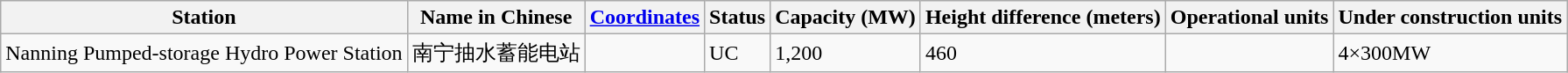<table class="wikitable sortable">
<tr>
<th>Station</th>
<th>Name in Chinese</th>
<th><a href='#'>Coordinates</a></th>
<th>Status</th>
<th>Capacity (MW)</th>
<th>Height difference (meters)</th>
<th>Operational units</th>
<th>Under construction units</th>
</tr>
<tr>
<td>Nanning Pumped-storage Hydro Power Station</td>
<td>南宁抽水蓄能电站</td>
<td></td>
<td>UC</td>
<td>1,200</td>
<td>460</td>
<td></td>
<td>4×300MW</td>
</tr>
</table>
